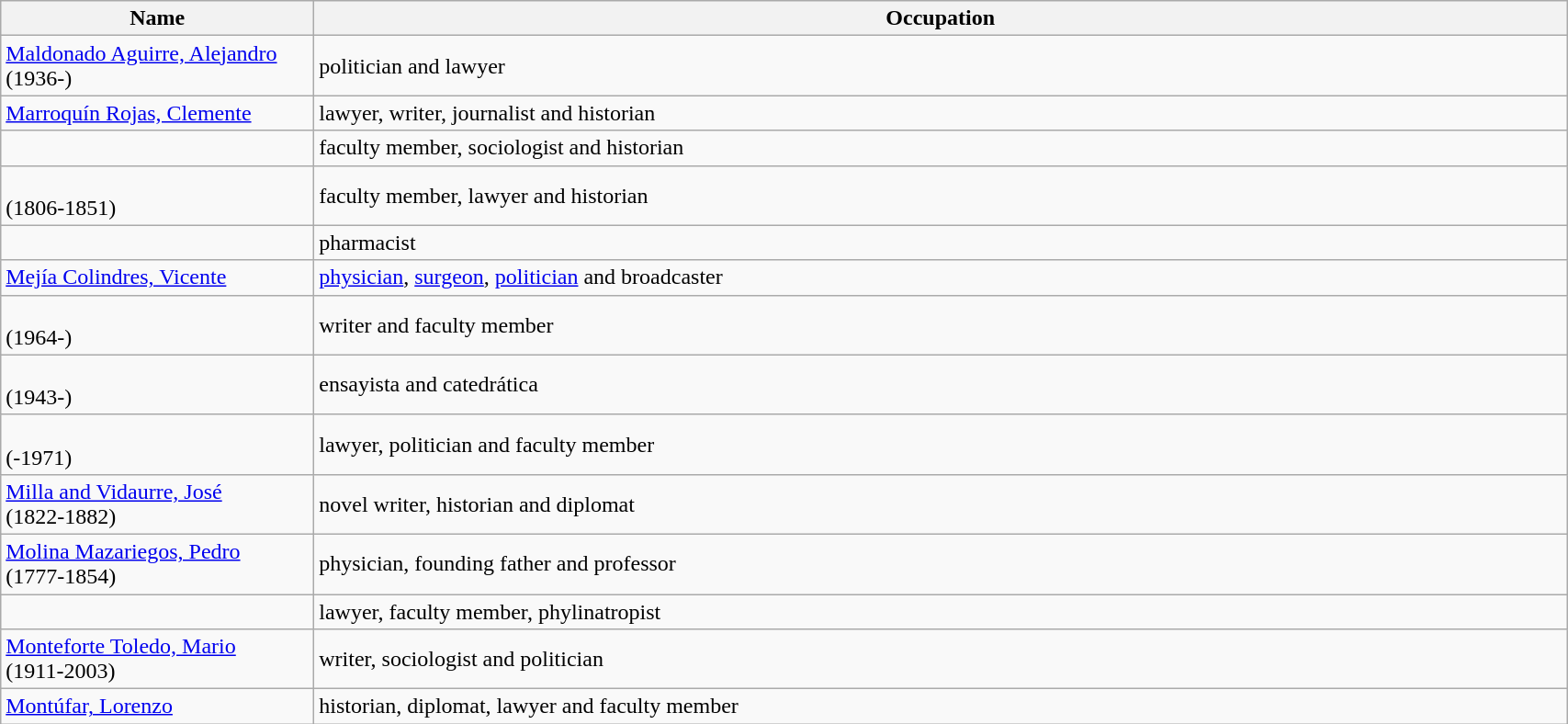<table class="mw-collapsible mw-collapsed wikitable sortable" width=90%>
<tr>
<th style= color:black; font-size:100%" align=center width=20%><strong>Name</strong></th>
<th style= color:black; font-size:100%" align=center><strong>Occupation</strong></th>
</tr>
<tr>
<td><a href='#'>Maldonado Aguirre, Alejandro</a><br>(1936-)</td>
<td>politician and lawyer</td>
</tr>
<tr>
<td><a href='#'>Marroquín Rojas, Clemente</a></td>
<td>lawyer, writer, journalist and historian</td>
</tr>
<tr>
<td></td>
<td>faculty member, sociologist and historian</td>
</tr>
<tr>
<td><br> (1806-1851)</td>
<td>faculty member, lawyer and historian</td>
</tr>
<tr>
<td></td>
<td>pharmacist</td>
</tr>
<tr>
<td><a href='#'>Mejía Colindres, Vicente</a></td>
<td><a href='#'>physician</a>, <a href='#'>surgeon</a>, <a href='#'>politician</a> and broadcaster</td>
</tr>
<tr>
<td><br> (1964-)</td>
<td>writer and faculty member</td>
</tr>
<tr>
<td><br>(1943-)</td>
<td>ensayista and catedrática</td>
</tr>
<tr>
<td><br> (-1971)</td>
<td>lawyer, politician and faculty member</td>
</tr>
<tr>
<td><a href='#'>Milla and Vidaurre, José</a><br>(1822-1882)</td>
<td>novel writer, historian and diplomat</td>
</tr>
<tr>
<td><a href='#'>Molina Mazariegos, Pedro</a><br> (1777-1854)</td>
<td>physician, founding father and professor</td>
</tr>
<tr>
<td></td>
<td>lawyer, faculty member, phylinatropist</td>
</tr>
<tr>
<td><a href='#'>Monteforte Toledo, Mario</a><br>(1911-2003)</td>
<td>writer, sociologist and politician</td>
</tr>
<tr>
<td><a href='#'>Montúfar, Lorenzo</a></td>
<td>historian, diplomat, lawyer and faculty member</td>
</tr>
</table>
